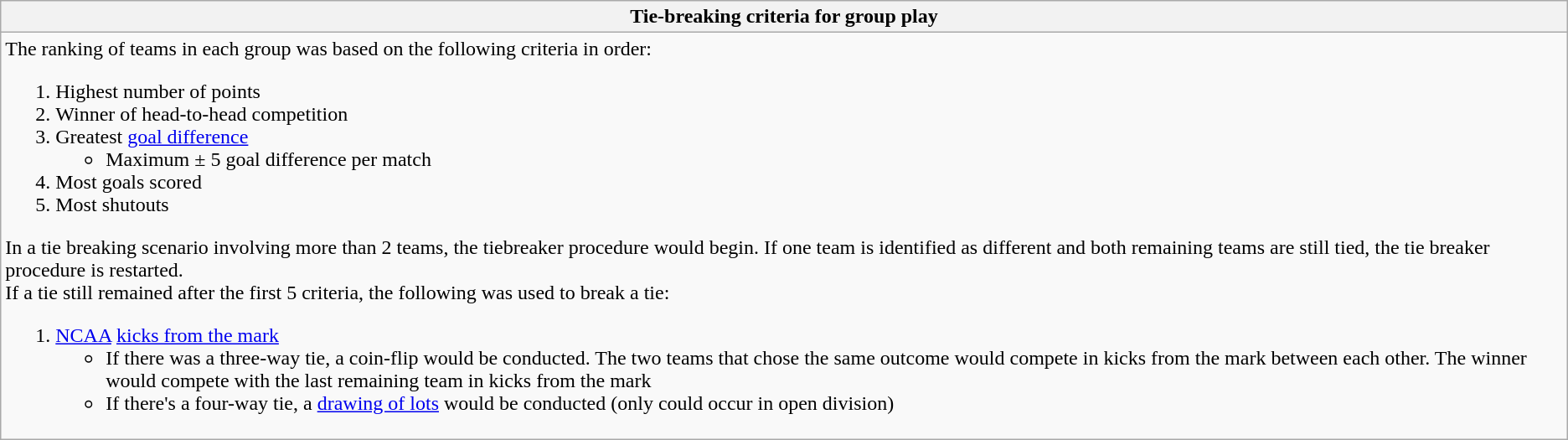<table class="wikitable mw-collapsible mw-collapsed">
<tr>
<th>Tie-breaking criteria for group play</th>
</tr>
<tr>
<td>The ranking of teams in each group was based on the following criteria in order:<br><ol><li>Highest number of points</li><li>Winner of head-to-head competition</li><li>Greatest <a href='#'>goal difference</a><ul><li>Maximum ± 5 goal difference per match</li></ul></li><li>Most goals scored</li><li>Most shutouts</li></ol>In a tie breaking scenario involving more than 2 teams, the tiebreaker procedure would begin. If one team is identified as different and both remaining teams are still tied, the tie breaker procedure is restarted.<br>If a tie still remained after the first 5 criteria, the following was used to break a tie:<ol><li><a href='#'>NCAA</a> <a href='#'>kicks from the mark</a><ul><li>If there was a three-way tie, a coin-flip would be conducted. The two teams that chose the same outcome would compete in kicks from the mark between each other. The winner would compete with the last remaining team in kicks from the mark</li><li>If there's a four-way tie, a <a href='#'>drawing of lots</a> would be conducted (only could occur in open division)</li></ul></li></ol></td>
</tr>
</table>
